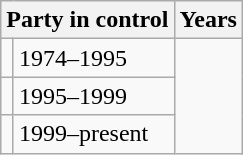<table class="wikitable">
<tr>
<th colspan=2>Party in control</th>
<th>Years</th>
</tr>
<tr>
<td></td>
<td>1974–1995</td>
</tr>
<tr>
<td></td>
<td>1995–1999</td>
</tr>
<tr>
<td></td>
<td>1999–present</td>
</tr>
</table>
